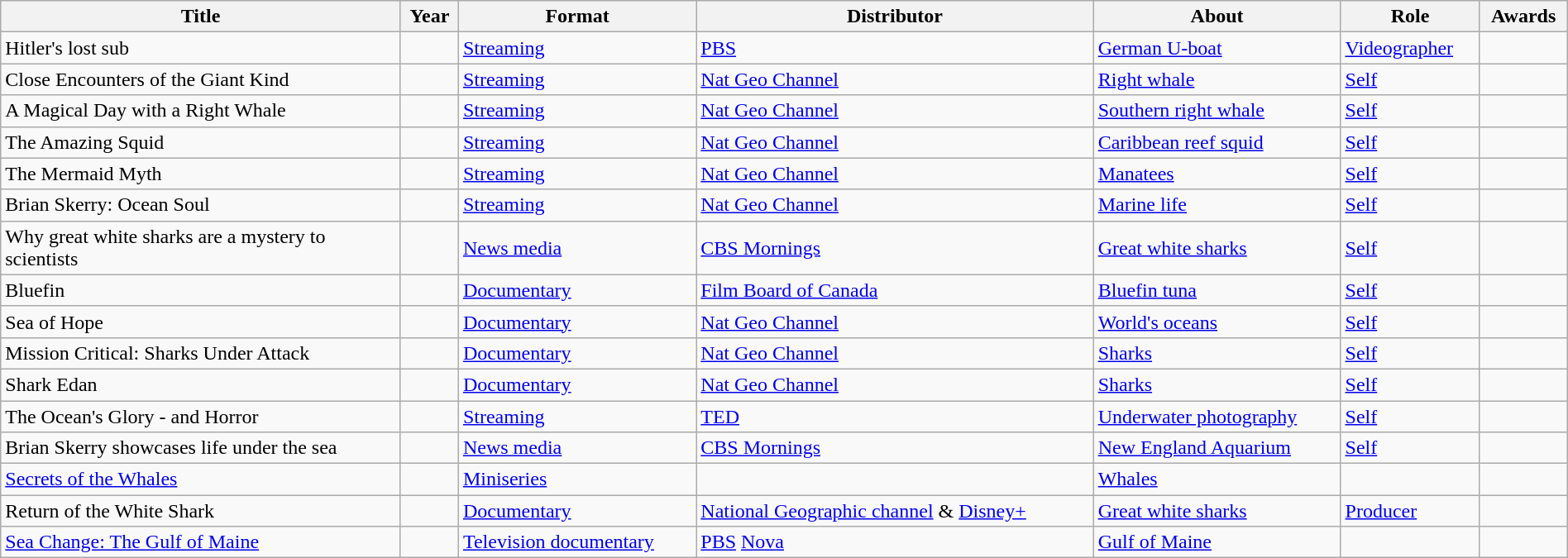<table class="wikitable" style="width:100%">
<tr>
<th scope="col" style="width:315px">Title</th>
<th scope="col">Year</th>
<th scope="col">Format</th>
<th scope="col">Distributor</th>
<th scope="col">About</th>
<th scope="col">Role</th>
<th scope="col">Awards</th>
</tr>
<tr>
<td scope="row">Hitler's lost sub</td>
<td></td>
<td><a href='#'>Streaming</a></td>
<td><a href='#'>PBS</a></td>
<td><a href='#'>German U-boat</a></td>
<td><a href='#'>Videographer</a></td>
<td></td>
</tr>
<tr>
<td scope="row">Close Encounters of the Giant Kind</td>
<td></td>
<td><a href='#'>Streaming</a></td>
<td><a href='#'>Nat Geo Channel</a></td>
<td><a href='#'>Right whale</a></td>
<td><a href='#'>Self</a></td>
<td></td>
</tr>
<tr>
<td scope="row">A Magical Day with a Right Whale</td>
<td></td>
<td><a href='#'>Streaming</a></td>
<td><a href='#'>Nat Geo Channel</a></td>
<td><a href='#'>Southern right whale</a></td>
<td><a href='#'>Self</a></td>
<td></td>
</tr>
<tr>
<td scope="row">The Amazing Squid</td>
<td></td>
<td><a href='#'>Streaming</a></td>
<td><a href='#'>Nat Geo Channel</a></td>
<td><a href='#'>Caribbean reef squid</a></td>
<td><a href='#'>Self</a></td>
<td></td>
</tr>
<tr>
<td scope="row">The Mermaid Myth</td>
<td></td>
<td><a href='#'>Streaming</a></td>
<td><a href='#'>Nat Geo Channel</a></td>
<td><a href='#'>Manatees</a></td>
<td><a href='#'>Self</a></td>
<td></td>
</tr>
<tr>
<td scope="row">Brian Skerry: Ocean Soul</td>
<td></td>
<td><a href='#'>Streaming</a></td>
<td><a href='#'>Nat Geo Channel</a></td>
<td><a href='#'>Marine life</a></td>
<td><a href='#'>Self</a></td>
<td></td>
</tr>
<tr>
<td scope="row">Why great white sharks are a mystery to scientists</td>
<td></td>
<td><a href='#'>News media</a></td>
<td><a href='#'>CBS Mornings</a></td>
<td><a href='#'>Great white sharks</a></td>
<td><a href='#'>Self</a></td>
<td></td>
</tr>
<tr>
<td scope="row">Bluefin</td>
<td></td>
<td><a href='#'>Documentary</a></td>
<td><a href='#'>Film Board of Canada</a></td>
<td><a href='#'>Bluefin tuna</a></td>
<td><a href='#'>Self</a></td>
<td></td>
</tr>
<tr>
<td scope="row">Sea of Hope</td>
<td></td>
<td><a href='#'>Documentary</a></td>
<td><a href='#'>Nat Geo Channel</a></td>
<td><a href='#'>World's oceans</a></td>
<td><a href='#'>Self</a></td>
<td></td>
</tr>
<tr>
<td scope="row">Mission Critical: Sharks Under Attack</td>
<td></td>
<td><a href='#'>Documentary</a></td>
<td><a href='#'>Nat Geo Channel</a></td>
<td><a href='#'>Sharks</a></td>
<td><a href='#'>Self</a></td>
<td></td>
</tr>
<tr>
<td scope="row">Shark Edan</td>
<td></td>
<td><a href='#'>Documentary</a></td>
<td><a href='#'>Nat Geo Channel</a></td>
<td><a href='#'>Sharks</a></td>
<td><a href='#'>Self</a></td>
<td></td>
</tr>
<tr>
<td scope="row">The Ocean's Glory - and Horror</td>
<td></td>
<td><a href='#'>Streaming</a></td>
<td><a href='#'>TED</a></td>
<td><a href='#'>Underwater photography</a></td>
<td><a href='#'>Self</a></td>
<td></td>
</tr>
<tr>
<td scope="row">Brian Skerry showcases life under the sea</td>
<td></td>
<td><a href='#'>News media</a></td>
<td><a href='#'>CBS Mornings</a></td>
<td><a href='#'>New England Aquarium</a></td>
<td><a href='#'>Self</a></td>
<td></td>
</tr>
<tr>
<td scope="row"><a href='#'>Secrets of the Whales</a></td>
<td></td>
<td><a href='#'>Miniseries</a></td>
<td></td>
<td><a href='#'>Whales</a></td>
<td></td>
<td></td>
</tr>
<tr>
<td scope="row">Return of the White Shark</td>
<td></td>
<td><a href='#'>Documentary</a></td>
<td><a href='#'>National Geographic channel</a> & <a href='#'>Disney+</a></td>
<td><a href='#'>Great white sharks</a></td>
<td><a href='#'>Producer</a></td>
<td></td>
</tr>
<tr>
<td scope="row"><a href='#'>Sea Change: The Gulf of Maine</a></td>
<td></td>
<td><a href='#'>Television documentary</a></td>
<td><a href='#'>PBS</a> <a href='#'>Nova</a></td>
<td><a href='#'>Gulf of Maine</a></td>
<td></td>
<td></td>
</tr>
</table>
